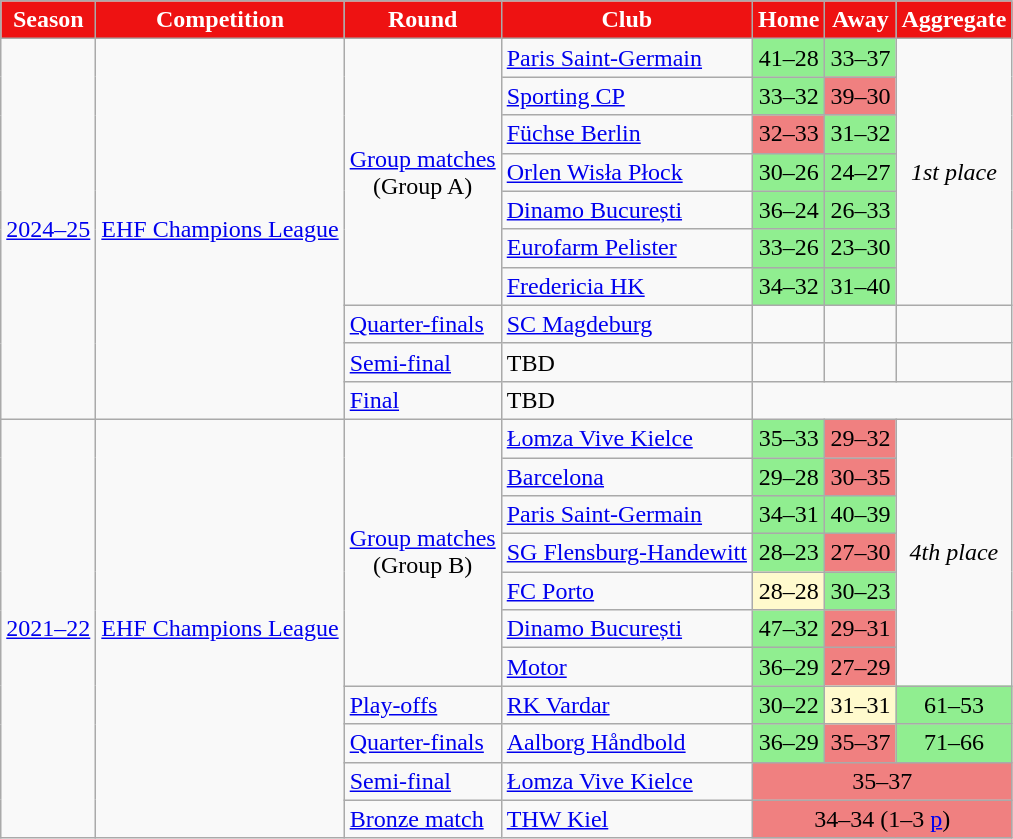<table class="wikitable" style="text-align: left">
<tr>
<th style="color:#FFFFFF; background:#EE1212">Season</th>
<th style="color:#FFFFFF; background:#EE1212">Competition</th>
<th style="color:#FFFFFF; background:#EE1212">Round</th>
<th style="color:#FFFFFF; background:#EE1212">Club</th>
<th style="color:#FFFFFF; background:#EE1212">Home</th>
<th style="color:#FFFFFF; background:#EE1212">Away</th>
<th style="color:#FFFFFF; background:#EE1212">Aggregate</th>
</tr>
<tr>
<td rowspan="10"><a href='#'>2024–25</a></td>
<td rowspan="10"><a href='#'>EHF Champions League</a></td>
<td rowspan="7" style="text-align:center;"><a href='#'>Group matches</a><br>(Group A)</td>
<td> <a href='#'>Paris Saint-Germain</a></td>
<td style="text-align:center; background:lightgreen;">41–28</td>
<td style="text-align:center; background:lightgreen;">33–37</td>
<td rowspan="7" style="text-align:center;"><em>1st place</em></td>
</tr>
<tr>
<td> <a href='#'>Sporting CP</a></td>
<td style="text-align:center; background:lightgreen;">33–32</td>
<td style="text-align:center; background:lightcoral;">39–30</td>
</tr>
<tr>
<td> <a href='#'>Füchse Berlin</a></td>
<td style="text-align:center; background:lightcoral;">32–33</td>
<td style="text-align:center; background:lightgreen;">31–32</td>
</tr>
<tr>
<td> <a href='#'>Orlen Wisła Płock</a></td>
<td style="text-align:center; background:lightgreen;">30–26</td>
<td style="text-align:center; background:lightgreen;">24–27</td>
</tr>
<tr>
<td> <a href='#'>Dinamo București</a></td>
<td style="text-align:center; background:lightgreen;">36–24</td>
<td style="text-align:center; background:lightgreen;">26–33</td>
</tr>
<tr>
<td> <a href='#'>Eurofarm Pelister</a></td>
<td style="text-align:center; background:lightgreen;">33–26</td>
<td style="text-align:center; background:lightgreen;">23–30</td>
</tr>
<tr>
<td> <a href='#'>Fredericia HK</a></td>
<td style="text-align:center; background:lightgreen;">34–32</td>
<td style="text-align:center; background:lightgreen;">31–40</td>
</tr>
<tr>
<td><a href='#'>Quarter-finals</a></td>
<td> <a href='#'>SC Magdeburg</a></td>
<td style="text-align:center; ;"></td>
<td style="text-align:center; ;"></td>
<td style="text-align:center; ;"></td>
</tr>
<tr>
<td><a href='#'>Semi-final</a></td>
<td>TBD</td>
<td style="text-align:center; ;"></td>
<td style="text-align:center; ;"></td>
<td style="text-align:center; ;"></td>
</tr>
<tr>
<td><a href='#'>Final</a></td>
<td>TBD</td>
<td colspan=3 style="text-align:center; ;"></td>
</tr>
<tr>
<td rowspan="11"><a href='#'>2021–22</a></td>
<td rowspan="11"><a href='#'>EHF Champions League</a></td>
<td rowspan="7" style="text-align:center;"><a href='#'>Group matches</a><br>(Group B)</td>
<td> <a href='#'>Łomza Vive Kielce</a></td>
<td style="text-align:center; background:lightgreen;">35–33</td>
<td style="text-align:center; background:lightcoral;">29–32</td>
<td rowspan="7" style="text-align:center;"><em>4th place</em></td>
</tr>
<tr>
<td> <a href='#'>Barcelona</a></td>
<td style="text-align:center; background:lightgreen;">29–28</td>
<td style="text-align:center; background:lightcoral;">30–35</td>
</tr>
<tr>
<td> <a href='#'>Paris Saint-Germain</a></td>
<td style="text-align:center; background:lightgreen;">34–31</td>
<td style="text-align:center; background:lightgreen;">40–39</td>
</tr>
<tr>
<td> <a href='#'>SG Flensburg-Handewitt</a></td>
<td style="text-align:center; background:lightgreen;">28–23</td>
<td style="text-align:center; background:lightcoral;">27–30</td>
</tr>
<tr>
<td> <a href='#'>FC Porto</a></td>
<td style="text-align:center; background:lemonchiffon;">28–28</td>
<td style="text-align:center; background:lightgreen;">30–23</td>
</tr>
<tr>
<td> <a href='#'>Dinamo București</a></td>
<td style="text-align:center; background:lightgreen;">47–32</td>
<td style="text-align:center; background:lightcoral;">29–31</td>
</tr>
<tr>
<td> <a href='#'>Motor</a></td>
<td style="text-align:center; background:lightgreen;">36–29</td>
<td style="text-align:center; background:lightcoral;">27–29</td>
</tr>
<tr>
<td><a href='#'>Play-offs</a></td>
<td> <a href='#'>RK Vardar</a></td>
<td style="text-align:center; background:lightgreen;">30–22</td>
<td style="text-align:center; background:lemonchiffon;">31–31</td>
<td style="text-align:center; background:lightgreen;">61–53</td>
</tr>
<tr>
<td><a href='#'>Quarter-finals</a></td>
<td> <a href='#'>Aalborg Håndbold</a></td>
<td style="text-align:center; background:lightgreen;">36–29</td>
<td style="text-align:center; background:lightcoral;">35–37</td>
<td style="text-align:center; background:lightgreen;">71–66</td>
</tr>
<tr>
<td><a href='#'>Semi-final</a></td>
<td> <a href='#'>Łomza Vive Kielce</a></td>
<td colspan=3 style="text-align:center; background:lightcoral;">35–37</td>
</tr>
<tr>
<td><a href='#'>Bronze match</a></td>
<td> <a href='#'>THW Kiel</a></td>
<td colspan=3 style="text-align:center; background:lightcoral;">34–34 (1–3 <a href='#'>p</a>)</td>
</tr>
</table>
